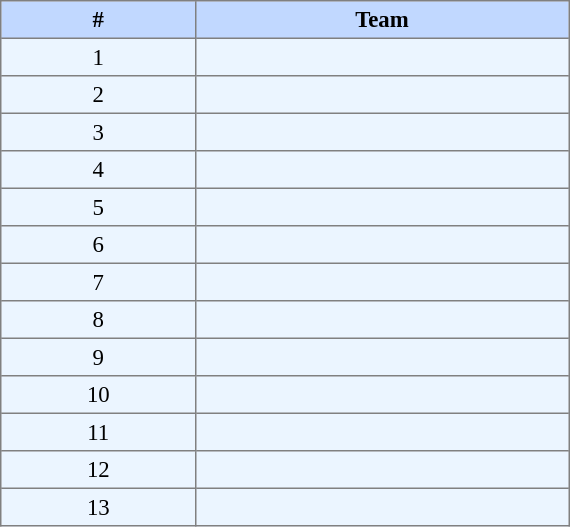<table bgcolor="#f7f8ff" cellpadding="3" cellspacing="0" border="1" width="30%" style="margin:0 auto;font-size: 95%; border: gray solid 1px; border-collapse: collapse;">
<tr bgcolor=#C1D8FF>
<th>#</th>
<th>Team</th>
</tr>
<tr align=left bgcolor=#EBF5FF>
<td align=center> 1</td>
<td></td>
</tr>
<tr align=left bgcolor=#EBF5FF>
<td align=center> 2</td>
<td></td>
</tr>
<tr align=left bgcolor=#EBF5FF>
<td align=center> 3</td>
<td></td>
</tr>
<tr align=left bgcolor=#EBF5FF>
<td align=center>4</td>
<td></td>
</tr>
<tr align=left bgcolor=#EBF5FF>
<td align=center>5</td>
<td></td>
</tr>
<tr align=left bgcolor=#EBF5FF>
<td align=center>6</td>
<td></td>
</tr>
<tr align=left bgcolor=#EBF5FF>
<td align=center>7</td>
<td></td>
</tr>
<tr align=left bgcolor=#EBF5FF>
<td align=center>8</td>
<td></td>
</tr>
<tr align=left bgcolor=#EBF5FF>
<td align=center>9</td>
<td></td>
</tr>
<tr align=left bgcolor=#EBF5FF>
<td align=center>10</td>
<td></td>
</tr>
<tr align=left bgcolor=#EBF5FF>
<td align=center>11</td>
<td></td>
</tr>
<tr align=left bgcolor=#EBF5FF>
<td align=center>12</td>
<td></td>
</tr>
<tr align=left bgcolor=#EBF5FF>
<td align=center>13</td>
<td></td>
</tr>
</table>
